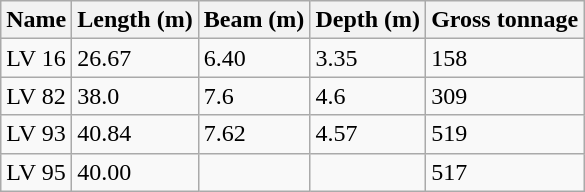<table class="wikitable">
<tr>
<th>Name</th>
<th>Length  (m)</th>
<th>Beam  (m)</th>
<th>Depth  (m)</th>
<th>Gross  tonnage</th>
</tr>
<tr>
<td>LV  16</td>
<td>26.67</td>
<td>6.40</td>
<td>3.35</td>
<td>158</td>
</tr>
<tr>
<td>LV 82</td>
<td>38.0</td>
<td>7.6</td>
<td>4.6</td>
<td>309</td>
</tr>
<tr>
<td>LV  93</td>
<td>40.84</td>
<td>7.62</td>
<td>4.57</td>
<td>519</td>
</tr>
<tr>
<td>LV  95</td>
<td>40.00</td>
<td></td>
<td></td>
<td>517</td>
</tr>
</table>
